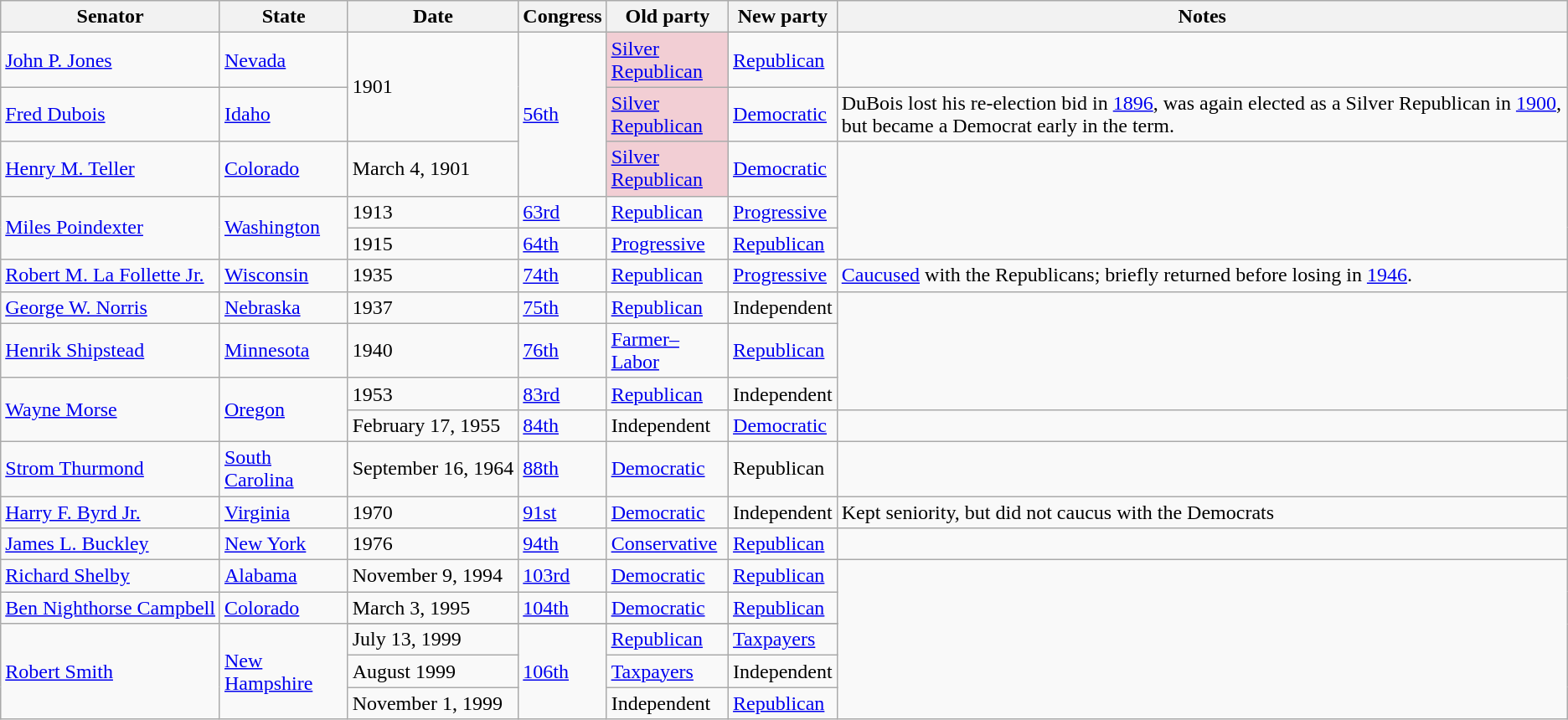<table class=wikitable>
<tr valign=bottom>
<th>Senator</th>
<th>State</th>
<th>Date</th>
<th>Congress</th>
<th>Old party</th>
<th>New party</th>
<th>Notes</th>
</tr>
<tr>
<td><a href='#'>John P. Jones</a></td>
<td><a href='#'>Nevada</a></td>
<td rowspan=2>1901</td>
<td rowspan=3><a href='#'>56th</a></td>
<td style="background:#F2CED4"><a href='#'>Silver<br>Republican</a></td>
<td><a href='#'>Republican</a></td>
</tr>
<tr>
<td><a href='#'>Fred Dubois</a></td>
<td><a href='#'>Idaho</a></td>
<td style="background:#F2CED4"><a href='#'>Silver<br>Republican</a></td>
<td><a href='#'>Democratic</a></td>
<td>DuBois lost his re-election bid in <a href='#'>1896</a>, was again elected as a Silver Republican in <a href='#'>1900</a>, but became a Democrat early in the term.</td>
</tr>
<tr>
<td><a href='#'>Henry M. Teller</a></td>
<td><a href='#'>Colorado</a></td>
<td>March 4, 1901</td>
<td style="background:#F2CED4"><a href='#'>Silver<br>Republican</a></td>
<td><a href='#'>Democratic</a></td>
</tr>
<tr>
<td rowspan=2 nowrap><a href='#'>Miles Poindexter</a></td>
<td rowspan=2><a href='#'>Washington</a></td>
<td>1913</td>
<td><a href='#'>63rd</a></td>
<td><a href='#'>Republican</a></td>
<td><a href='#'>Progressive</a></td>
</tr>
<tr>
<td>1915</td>
<td><a href='#'>64th</a></td>
<td><a href='#'>Progressive</a></td>
<td><a href='#'>Republican</a></td>
</tr>
<tr>
<td nowrap><a href='#'>Robert M. La Follette Jr.</a></td>
<td><a href='#'>Wisconsin</a></td>
<td>1935</td>
<td><a href='#'>74th</a></td>
<td><a href='#'>Republican</a></td>
<td><a href='#'>Progressive</a></td>
<td><a href='#'>Caucused</a> with the Republicans; briefly returned before losing in <a href='#'>1946</a>.</td>
</tr>
<tr>
<td nowrap><a href='#'>George W. Norris</a></td>
<td><a href='#'>Nebraska</a></td>
<td>1937</td>
<td><a href='#'>75th</a></td>
<td><a href='#'>Republican</a></td>
<td>Independent</td>
</tr>
<tr>
<td nowrap><a href='#'>Henrik Shipstead</a></td>
<td><a href='#'>Minnesota</a></td>
<td>1940</td>
<td><a href='#'>76th</a></td>
<td><a href='#'>Farmer–Labor</a></td>
<td><a href='#'>Republican</a></td>
</tr>
<tr>
<td rowspan=2 nowrap><a href='#'>Wayne Morse</a></td>
<td rowspan=2><a href='#'>Oregon</a></td>
<td>1953</td>
<td><a href='#'>83rd</a></td>
<td><a href='#'>Republican</a></td>
<td>Independent</td>
</tr>
<tr>
<td>February 17, 1955</td>
<td><a href='#'>84th</a></td>
<td>Independent</td>
<td><a href='#'>Democratic</a></td>
<td></td>
</tr>
<tr>
<td nowrap><a href='#'>Strom Thurmond</a></td>
<td><a href='#'>South Carolina</a></td>
<td nowrap>September 16, 1964</td>
<td><a href='#'>88th</a></td>
<td><a href='#'>Democratic</a></td>
<td>Republican</td>
</tr>
<tr>
<td nowrap><a href='#'>Harry F. Byrd Jr.</a></td>
<td><a href='#'>Virginia</a></td>
<td>1970</td>
<td><a href='#'>91st</a></td>
<td><a href='#'>Democratic</a></td>
<td>Independent</td>
<td>Kept seniority, but did not caucus with the Democrats</td>
</tr>
<tr>
<td nowrap><a href='#'>James L. Buckley</a></td>
<td><a href='#'>New York</a></td>
<td>1976</td>
<td><a href='#'>94th</a></td>
<td><a href='#'>Conservative</a></td>
<td><a href='#'>Republican</a></td>
<td></td>
</tr>
<tr>
<td nowrap><a href='#'>Richard Shelby</a></td>
<td><a href='#'>Alabama</a></td>
<td>November 9, 1994</td>
<td><a href='#'>103rd</a></td>
<td><a href='#'>Democratic</a></td>
<td><a href='#'>Republican</a></td>
</tr>
<tr>
<td nowrap><a href='#'>Ben Nighthorse Campbell</a></td>
<td><a href='#'>Colorado</a></td>
<td>March 3, 1995</td>
<td><a href='#'>104th</a></td>
<td><a href='#'>Democratic</a></td>
<td><a href='#'>Republican</a></td>
</tr>
<tr>
<td rowspan=4 nowrap><a href='#'>Robert Smith</a></td>
<td rowspan=4><a href='#'>New Hampshire</a></td>
</tr>
<tr>
<td>July 13, 1999</td>
<td rowspan=4><a href='#'>106th</a></td>
<td><a href='#'>Republican</a></td>
<td><a href='#'>Taxpayers</a></td>
</tr>
<tr>
<td>August 1999</td>
<td><a href='#'>Taxpayers</a></td>
<td>Independent</td>
</tr>
<tr>
<td>November 1, 1999</td>
<td>Independent</td>
<td><a href='#'>Republican</a></td>
</tr>
</table>
